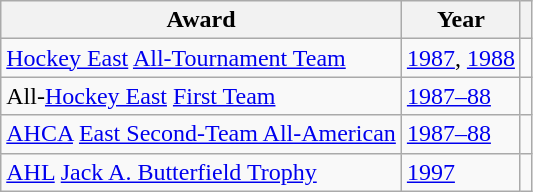<table class="wikitable">
<tr>
<th>Award</th>
<th>Year</th>
<th></th>
</tr>
<tr>
<td><a href='#'>Hockey East</a> <a href='#'>All-Tournament Team</a></td>
<td><a href='#'>1987</a>, <a href='#'>1988</a></td>
<td></td>
</tr>
<tr>
<td>All-<a href='#'>Hockey East</a> <a href='#'>First Team</a></td>
<td><a href='#'>1987–88</a></td>
<td></td>
</tr>
<tr>
<td><a href='#'>AHCA</a> <a href='#'>East Second-Team All-American</a></td>
<td><a href='#'>1987–88</a></td>
<td></td>
</tr>
<tr>
<td><a href='#'>AHL</a> <a href='#'>Jack A. Butterfield Trophy</a></td>
<td><a href='#'>1997</a></td>
<td></td>
</tr>
</table>
